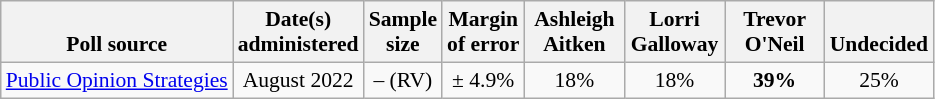<table class="wikitable" style="font-size:90%;text-align:center;">
<tr valign=bottom>
<th>Poll source</th>
<th>Date(s)<br>administered</th>
<th>Sample<br>size</th>
<th>Margin<br>of error</th>
<th style="width:60px;">Ashleigh<br>Aitken</th>
<th style="width:60px;">Lorri<br>Galloway</th>
<th style="width:60px;">Trevor<br>O'Neil</th>
<th>Undecided</th>
</tr>
<tr>
<td style="text-align:left;"><a href='#'>Public Opinion Strategies</a></td>
<td>August 2022</td>
<td>– (RV)</td>
<td>± 4.9%</td>
<td>18%</td>
<td>18%</td>
<td><strong>39%</strong></td>
<td>25%</td>
</tr>
</table>
